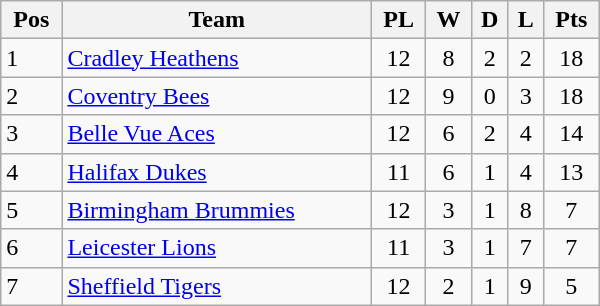<table class=wikitable width="400">
<tr>
<th>Pos</th>
<th>Team</th>
<th>PL</th>
<th>W</th>
<th>D</th>
<th>L</th>
<th>Pts</th>
</tr>
<tr>
<td>1</td>
<td><a href='#'>Cradley Heathens</a></td>
<td align="center">12</td>
<td align="center">8</td>
<td align="center">2</td>
<td align="center">2</td>
<td align="center">18</td>
</tr>
<tr>
<td>2</td>
<td><a href='#'>Coventry Bees</a></td>
<td align="center">12</td>
<td align="center">9</td>
<td align="center">0</td>
<td align="center">3</td>
<td align="center">18</td>
</tr>
<tr>
<td>3</td>
<td><a href='#'>Belle Vue Aces</a></td>
<td align="center">12</td>
<td align="center">6</td>
<td align="center">2</td>
<td align="center">4</td>
<td align="center">14</td>
</tr>
<tr>
<td>4</td>
<td><a href='#'>Halifax Dukes</a></td>
<td align="center">11</td>
<td align="center">6</td>
<td align="center">1</td>
<td align="center">4</td>
<td align="center">13</td>
</tr>
<tr>
<td>5</td>
<td><a href='#'>Birmingham Brummies</a></td>
<td align="center">12</td>
<td align="center">3</td>
<td align="center">1</td>
<td align="center">8</td>
<td align="center">7</td>
</tr>
<tr>
<td>6</td>
<td><a href='#'>Leicester Lions</a></td>
<td align="center">11</td>
<td align="center">3</td>
<td align="center">1</td>
<td align="center">7</td>
<td align="center">7</td>
</tr>
<tr>
<td>7</td>
<td><a href='#'>Sheffield Tigers</a></td>
<td align="center">12</td>
<td align="center">2</td>
<td align="center">1</td>
<td align="center">9</td>
<td align="center">5</td>
</tr>
</table>
